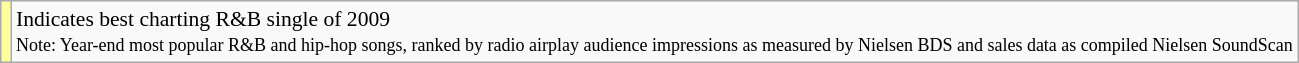<table class="wikitable" style="font-size:90%;">
<tr>
<td style="background-color:#FFFF99"></td>
<td>Indicates best charting R&B single of 2009 <br> <small>Note: Year-end most popular R&B and hip-hop songs, ranked by radio airplay audience impressions as measured by Nielsen BDS and sales data as compiled Nielsen SoundScan</small></td>
</tr>
</table>
